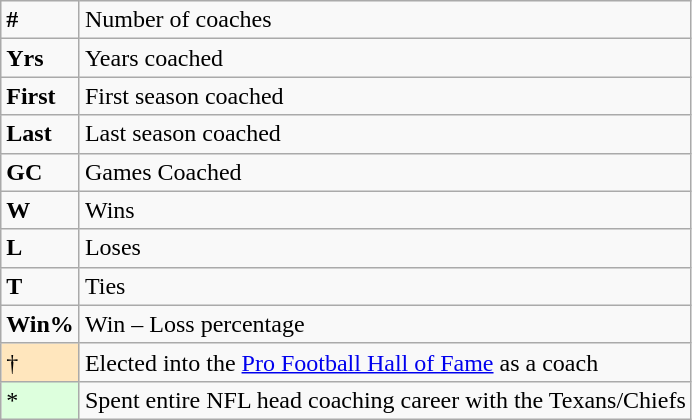<table class="wikitable">
<tr>
<td><strong>#</strong></td>
<td>Number of coaches</td>
</tr>
<tr>
<td><strong>Yrs</strong></td>
<td>Years coached</td>
</tr>
<tr>
<td><strong>First</strong></td>
<td>First season coached</td>
</tr>
<tr>
<td><strong>Last</strong></td>
<td>Last season coached</td>
</tr>
<tr>
<td><strong>GC</strong></td>
<td>Games Coached</td>
</tr>
<tr>
<td><strong>W</strong></td>
<td>Wins</td>
</tr>
<tr>
<td><strong>L</strong></td>
<td>Loses</td>
</tr>
<tr>
<td><strong>T</strong></td>
<td>Ties</td>
</tr>
<tr>
<td><strong>Win%</strong></td>
<td>Win – Loss percentage</td>
</tr>
<tr>
<td style="background-color:#FFE6BD">†</td>
<td>Elected into the <a href='#'>Pro Football Hall of Fame</a> as a coach<br></td>
</tr>
<tr>
<td style="background-color:#ddffdd">*</td>
<td>Spent entire NFL head coaching career with the Texans/Chiefs</td>
</tr>
</table>
